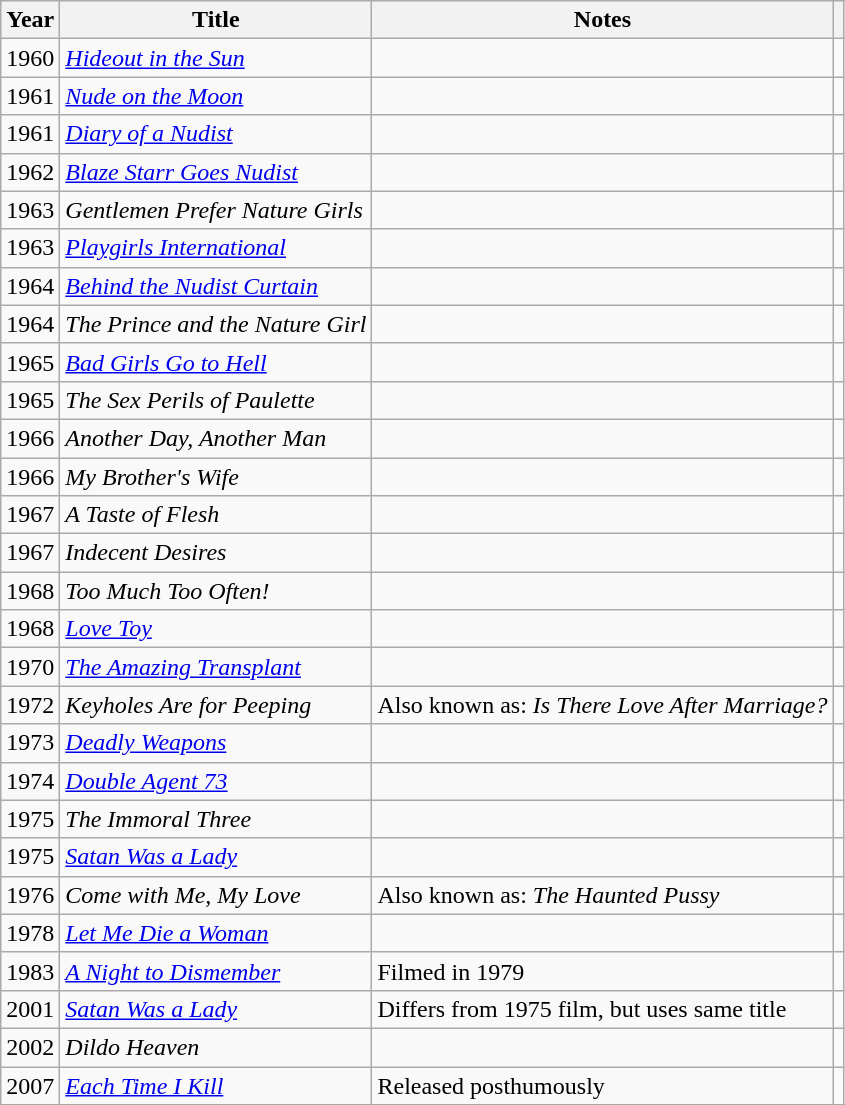<table class="wikitable sortable">
<tr>
<th>Year</th>
<th>Title</th>
<th>Notes</th>
<th class="unsortable"></th>
</tr>
<tr>
<td>1960</td>
<td><em><a href='#'>Hideout in the Sun</a></em></td>
<td></td>
<td align=center></td>
</tr>
<tr>
<td>1961</td>
<td><em><a href='#'>Nude on the Moon</a></em></td>
<td></td>
<td align=center></td>
</tr>
<tr>
<td>1961</td>
<td><em><a href='#'>Diary of a Nudist</a></em></td>
<td></td>
<td align=center></td>
</tr>
<tr>
<td>1962</td>
<td><em><a href='#'>Blaze Starr Goes Nudist</a></em></td>
<td></td>
<td align=center></td>
</tr>
<tr>
<td>1963</td>
<td><em>Gentlemen Prefer Nature Girls</em></td>
<td></td>
<td align=center></td>
</tr>
<tr>
<td>1963</td>
<td><em><a href='#'>Playgirls International</a></em></td>
<td></td>
<td align=center></td>
</tr>
<tr>
<td>1964</td>
<td><em><a href='#'>Behind the Nudist Curtain</a></em></td>
<td></td>
<td align=center></td>
</tr>
<tr>
<td>1964</td>
<td><em>The Prince and the Nature Girl</em></td>
<td></td>
<td align=center></td>
</tr>
<tr>
<td>1965</td>
<td><em><a href='#'>Bad Girls Go to Hell</a></em></td>
<td></td>
<td align=center></td>
</tr>
<tr>
<td>1965</td>
<td><em>The Sex Perils of Paulette</em></td>
<td></td>
<td align=center></td>
</tr>
<tr>
<td>1966</td>
<td><em>Another Day, Another Man</em></td>
<td></td>
<td align=center></td>
</tr>
<tr>
<td>1966</td>
<td><em>My Brother's Wife</em></td>
<td></td>
<td align=center></td>
</tr>
<tr>
<td>1967</td>
<td><em>A Taste of Flesh</em></td>
<td></td>
<td align=center></td>
</tr>
<tr>
<td>1967</td>
<td><em>Indecent Desires</em></td>
<td></td>
<td align=center></td>
</tr>
<tr>
<td>1968</td>
<td><em>Too Much Too Often!</em></td>
<td></td>
<td align=center></td>
</tr>
<tr>
<td>1968</td>
<td><em><a href='#'>Love Toy</a></em></td>
<td></td>
<td align=center></td>
</tr>
<tr>
<td>1970</td>
<td><em><a href='#'>The Amazing Transplant</a></em></td>
<td></td>
<td align=center></td>
</tr>
<tr>
<td>1972</td>
<td><em>Keyholes Are for Peeping</em></td>
<td>Also known as: <em>Is There Love After Marriage?</em></td>
<td align="center"></td>
</tr>
<tr>
<td>1973</td>
<td><em><a href='#'>Deadly Weapons</a></em></td>
<td></td>
<td align=center></td>
</tr>
<tr>
<td>1974</td>
<td><em><a href='#'>Double Agent 73</a></em></td>
<td></td>
<td align=center></td>
</tr>
<tr>
<td>1975</td>
<td><em>The Immoral Three</em></td>
<td></td>
<td align=center></td>
</tr>
<tr>
<td>1975</td>
<td><em><a href='#'>Satan Was a Lady</a></em></td>
<td></td>
<td align=center></td>
</tr>
<tr>
<td>1976</td>
<td><em>Come with Me, My Love</em></td>
<td>Also known as: <em>The Haunted Pussy</em></td>
<td align=center></td>
</tr>
<tr>
<td>1978</td>
<td><em><a href='#'>Let Me Die a Woman</a></em></td>
<td></td>
<td align=center></td>
</tr>
<tr>
<td>1983</td>
<td><em><a href='#'>A Night to Dismember</a></em></td>
<td>Filmed in 1979</td>
<td align=center></td>
</tr>
<tr>
<td>2001</td>
<td><em><a href='#'>Satan Was a Lady</a></em></td>
<td>Differs from 1975 film, but uses same title</td>
<td align=center></td>
</tr>
<tr>
<td>2002</td>
<td><em>Dildo Heaven</em></td>
<td></td>
<td align=center></td>
</tr>
<tr>
<td>2007</td>
<td><em><a href='#'>Each Time I Kill</a></em></td>
<td>Released posthumously</td>
<td align=center></td>
</tr>
<tr>
</tr>
</table>
